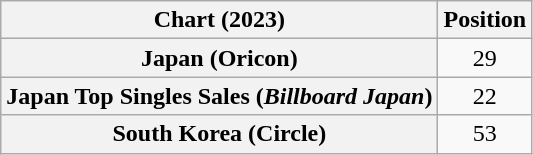<table class="wikitable sortable plainrowheaders" style="text-align:center">
<tr>
<th scope="col">Chart (2023)</th>
<th scope="col">Position</th>
</tr>
<tr>
<th scope="row">Japan (Oricon)</th>
<td>29</td>
</tr>
<tr>
<th scope="row">Japan Top Singles Sales (<em>Billboard Japan</em>)</th>
<td>22</td>
</tr>
<tr>
<th scope="row">South Korea (Circle)</th>
<td>53</td>
</tr>
</table>
